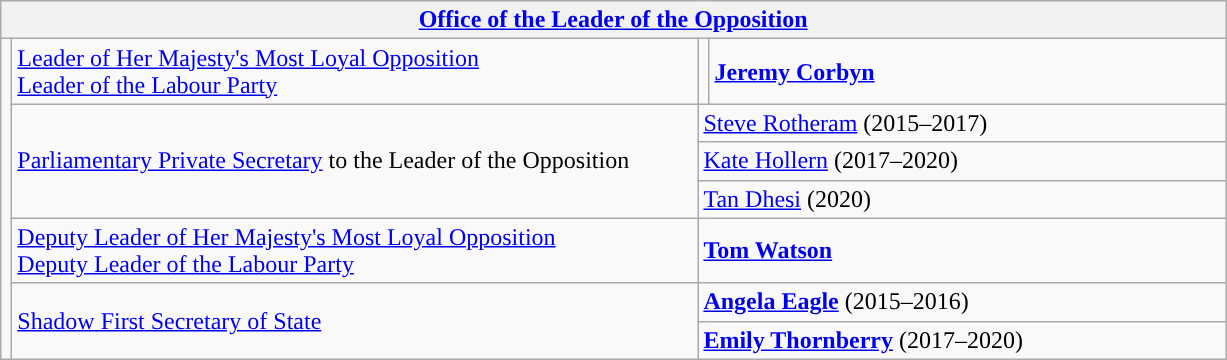<table class="wikitable">
<tr>
<th colspan="4"><a href='#'>Office of the Leader of the Opposition</a></th>
</tr>
<tr>
<td rowspan="7" style="background: "></td>
<td style="width: 450px;"><a href='#'>Leader of Her Majesty's Most Loyal Opposition</a> <br> <a href='#'>Leader of the Labour Party</a></td>
<td style="background: "></td>
<td style="width: 337px;"><strong><a href='#'>Jeremy Corbyn</a></strong></td>
</tr>
<tr>
<td rowspan="3"><a href='#'>Parliamentary Private Secretary</a> to the Leader of the Opposition</td>
<td colspan="2"><a href='#'>Steve Rotheram</a> (2015–2017)</td>
</tr>
<tr>
<td colspan="2"><a href='#'>Kate Hollern</a> (2017–2020)</td>
</tr>
<tr>
<td colspan="2"><a href='#'>Tan Dhesi</a> (2020)</td>
</tr>
<tr>
<td rowspan="1"><a href='#'>Deputy Leader of Her Majesty's Most Loyal Opposition</a> <br> <a href='#'>Deputy Leader of the Labour Party</a></td>
<td colspan="2"><strong><a href='#'>Tom Watson</a></strong></td>
</tr>
<tr>
<td rowspan="2"><a href='#'>Shadow First Secretary of State</a></td>
<td colspan="2"><strong><a href='#'>Angela Eagle</a></strong> (2015–2016)</td>
</tr>
<tr>
<td colspan="2"><strong><a href='#'>Emily Thornberry</a></strong> (2017–2020)</td>
</tr>
</table>
